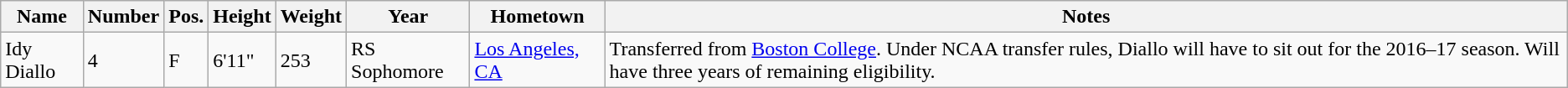<table class="wikitable sortable" border="1">
<tr>
<th>Name</th>
<th>Number</th>
<th>Pos.</th>
<th>Height</th>
<th>Weight</th>
<th>Year</th>
<th>Hometown</th>
<th class="unsortable">Notes</th>
</tr>
<tr>
<td>Idy Diallo</td>
<td>4</td>
<td>F</td>
<td>6'11"</td>
<td>253</td>
<td>RS Sophomore</td>
<td><a href='#'>Los Angeles, CA</a></td>
<td>Transferred from <a href='#'>Boston College</a>. Under NCAA transfer rules, Diallo will have to sit out for the 2016–17 season. Will have three years of remaining eligibility.</td>
</tr>
</table>
